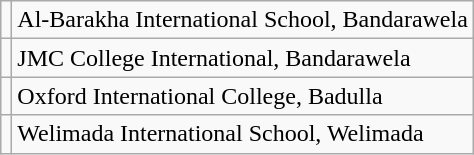<table class="wikitable">
<tr>
<td></td>
<td>Al-Barakha International School, Bandarawela</td>
</tr>
<tr>
<td></td>
<td>JMC College International, Bandarawela</td>
</tr>
<tr>
<td></td>
<td>Oxford International College, Badulla</td>
</tr>
<tr>
<td></td>
<td>Welimada International School, Welimada</td>
</tr>
</table>
